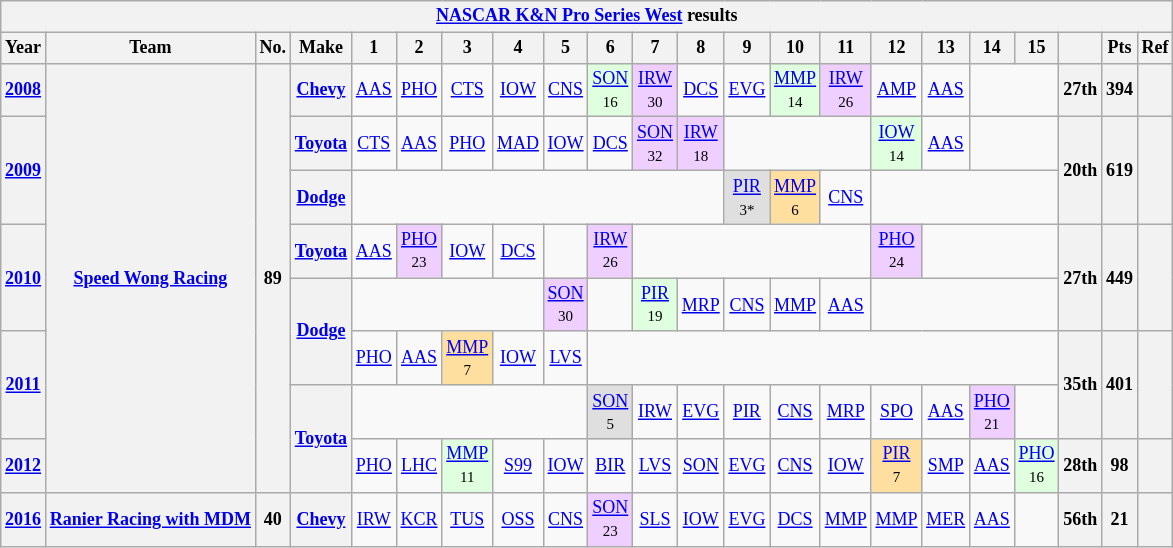<table class="wikitable" style="text-align:center; font-size:75%">
<tr>
<th colspan=23><a href='#'>NASCAR K&N Pro Series West</a> results</th>
</tr>
<tr>
<th>Year</th>
<th>Team</th>
<th>No.</th>
<th>Make</th>
<th>1</th>
<th>2</th>
<th>3</th>
<th>4</th>
<th>5</th>
<th>6</th>
<th>7</th>
<th>8</th>
<th>9</th>
<th>10</th>
<th>11</th>
<th>12</th>
<th>13</th>
<th>14</th>
<th>15</th>
<th></th>
<th>Pts</th>
<th>Ref</th>
</tr>
<tr>
<th><a href='#'>2008</a></th>
<th rowspan=8><a href='#'>Speed Wong Racing</a></th>
<th rowspan=8>89</th>
<th><a href='#'>Chevy</a></th>
<td><a href='#'>AAS</a></td>
<td><a href='#'>PHO</a></td>
<td><a href='#'>CTS</a></td>
<td><a href='#'>IOW</a></td>
<td><a href='#'>CNS</a></td>
<td style="background:#DFFFDF;"><a href='#'>SON</a><br><small>16</small></td>
<td style="background:#EFCFFF;"><a href='#'>IRW</a><br><small>30</small></td>
<td><a href='#'>DCS</a></td>
<td><a href='#'>EVG</a></td>
<td style="background:#DFFFDF;"><a href='#'>MMP</a><br><small>14</small></td>
<td style="background:#EFCFFF;"><a href='#'>IRW</a><br><small>26</small></td>
<td><a href='#'>AMP</a></td>
<td><a href='#'>AAS</a></td>
<td colspan=2></td>
<th>27th</th>
<th>394</th>
<th></th>
</tr>
<tr>
<th rowspan=2><a href='#'>2009</a></th>
<th><a href='#'>Toyota</a></th>
<td><a href='#'>CTS</a></td>
<td><a href='#'>AAS</a></td>
<td><a href='#'>PHO</a></td>
<td><a href='#'>MAD</a></td>
<td><a href='#'>IOW</a></td>
<td><a href='#'>DCS</a></td>
<td style="background:#EFCFFF;"><a href='#'>SON</a><br><small>32</small></td>
<td style="background:#EFCFFF;"><a href='#'>IRW</a><br><small>18</small></td>
<td colspan=3></td>
<td style="background:#DFFFDF;"><a href='#'>IOW</a><br><small>14</small></td>
<td><a href='#'>AAS</a></td>
<td colspan=2></td>
<th rowspan=2>20th</th>
<th rowspan=2>619</th>
<th rowspan=2></th>
</tr>
<tr>
<th><a href='#'>Dodge</a></th>
<td colspan=8></td>
<td style="background:#DFDFDF;"><a href='#'>PIR</a><br><small>3*</small></td>
<td style="background-color:#FFDF9F"><a href='#'>MMP</a><br><small>6</small></td>
<td><a href='#'>CNS</a></td>
<td colspan=4></td>
</tr>
<tr>
<th rowspan=2><a href='#'>2010</a></th>
<th><a href='#'>Toyota</a></th>
<td><a href='#'>AAS</a></td>
<td style="background:#EFCFFF;"><a href='#'>PHO</a><br><small>23</small></td>
<td><a href='#'>IOW</a></td>
<td><a href='#'>DCS</a></td>
<td></td>
<td style="background:#EFCFFF;"><a href='#'>IRW</a><br><small>26</small></td>
<td colspan=5></td>
<td style="background:#EFCFFF;"><a href='#'>PHO</a><br><small>24</small></td>
<td colspan=3></td>
<th rowspan=2>27th</th>
<th rowspan=2>449</th>
<th rowspan=2></th>
</tr>
<tr>
<th rowspan=2><a href='#'>Dodge</a></th>
<td colspan=4></td>
<td style="background:#EFCFFF;"><a href='#'>SON</a><br><small>30</small></td>
<td></td>
<td style="background:#DFFFDF;"><a href='#'>PIR</a><br><small>19</small></td>
<td><a href='#'>MRP</a></td>
<td><a href='#'>CNS</a></td>
<td><a href='#'>MMP</a></td>
<td><a href='#'>AAS</a></td>
<td colspan=4></td>
</tr>
<tr>
<th rowspan=2><a href='#'>2011</a></th>
<td><a href='#'>PHO</a></td>
<td><a href='#'>AAS</a></td>
<td style="background:#FFDF9F;"><a href='#'>MMP</a><br><small>7</small></td>
<td><a href='#'>IOW</a></td>
<td><a href='#'>LVS</a></td>
<td colspan=10></td>
<th rowspan=2>35th</th>
<th rowspan=2>401</th>
<th rowspan=2></th>
</tr>
<tr>
<th rowspan=2><a href='#'>Toyota</a></th>
<td colspan=5></td>
<td style="background:#DFDFDF;"><a href='#'>SON</a><br><small>5</small></td>
<td><a href='#'>IRW</a></td>
<td><a href='#'>EVG</a></td>
<td><a href='#'>PIR</a></td>
<td><a href='#'>CNS</a></td>
<td><a href='#'>MRP</a></td>
<td><a href='#'>SPO</a></td>
<td><a href='#'>AAS</a></td>
<td style="background:#EFCFFF;"><a href='#'>PHO</a><br><small>21</small></td>
<td></td>
</tr>
<tr>
<th><a href='#'>2012</a></th>
<td><a href='#'>PHO</a></td>
<td><a href='#'>LHC</a></td>
<td style="background:#DFFFDF;"><a href='#'>MMP</a><br><small>11</small></td>
<td><a href='#'>S99</a></td>
<td><a href='#'>IOW</a></td>
<td><a href='#'>BIR</a></td>
<td><a href='#'>LVS</a></td>
<td><a href='#'>SON</a></td>
<td><a href='#'>EVG</a></td>
<td><a href='#'>CNS</a></td>
<td><a href='#'>IOW</a></td>
<td style="background:#FFDF9F;"><a href='#'>PIR</a><br><small>7</small></td>
<td><a href='#'>SMP</a></td>
<td><a href='#'>AAS</a></td>
<td style="background:#DFFFDF;"><a href='#'>PHO</a><br><small>16</small></td>
<th>28th</th>
<th>98</th>
<th></th>
</tr>
<tr>
<th><a href='#'>2016</a></th>
<th><a href='#'>Ranier Racing with MDM</a></th>
<th>40</th>
<th><a href='#'>Chevy</a></th>
<td><a href='#'>IRW</a></td>
<td><a href='#'>KCR</a></td>
<td><a href='#'>TUS</a></td>
<td><a href='#'>OSS</a></td>
<td><a href='#'>CNS</a></td>
<td style="background:#EFCFFF;"><a href='#'>SON</a><br><small>23</small></td>
<td><a href='#'>SLS</a></td>
<td><a href='#'>IOW</a></td>
<td><a href='#'>EVG</a></td>
<td><a href='#'>DCS</a></td>
<td><a href='#'>MMP</a></td>
<td><a href='#'>MMP</a></td>
<td><a href='#'>MER</a></td>
<td><a href='#'>AAS</a></td>
<td></td>
<th>56th</th>
<th>21</th>
<th></th>
</tr>
</table>
